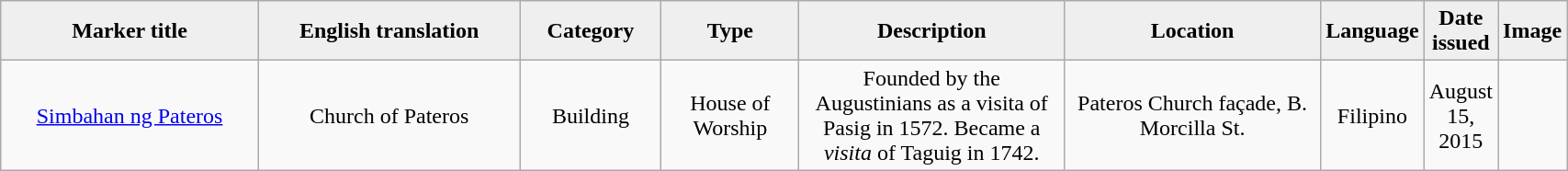<table class="wikitable" style="width:90%; text-align:center;">
<tr>
<th style="width:20%; background:#efefef;">Marker title</th>
<th style="width:20%; background:#efefef;">English translation</th>
<th style="width:10%; background:#efefef;">Category</th>
<th style="width:10%; background:#efefef;">Type</th>
<th style="width:20%; background:#efefef;">Description</th>
<th style="width:20%; background:#efefef;">Location</th>
<th style="width:10%; background:#efefef;">Language</th>
<th style="width:10%; background:#efefef;">Date issued</th>
<th style="width:10%; background:#efefef;">Image</th>
</tr>
<tr>
<td><a href='#'>Simbahan ng Pateros</a></td>
<td>Church of Pateros</td>
<td>Building</td>
<td>House of Worship</td>
<td>Founded by the Augustinians as a visita of Pasig in 1572. Became a <em>visita</em> of Taguig in 1742.</td>
<td>Pateros Church façade, B. Morcilla St.</td>
<td>Filipino</td>
<td>August 15, 2015</td>
<td><br></td>
</tr>
</table>
